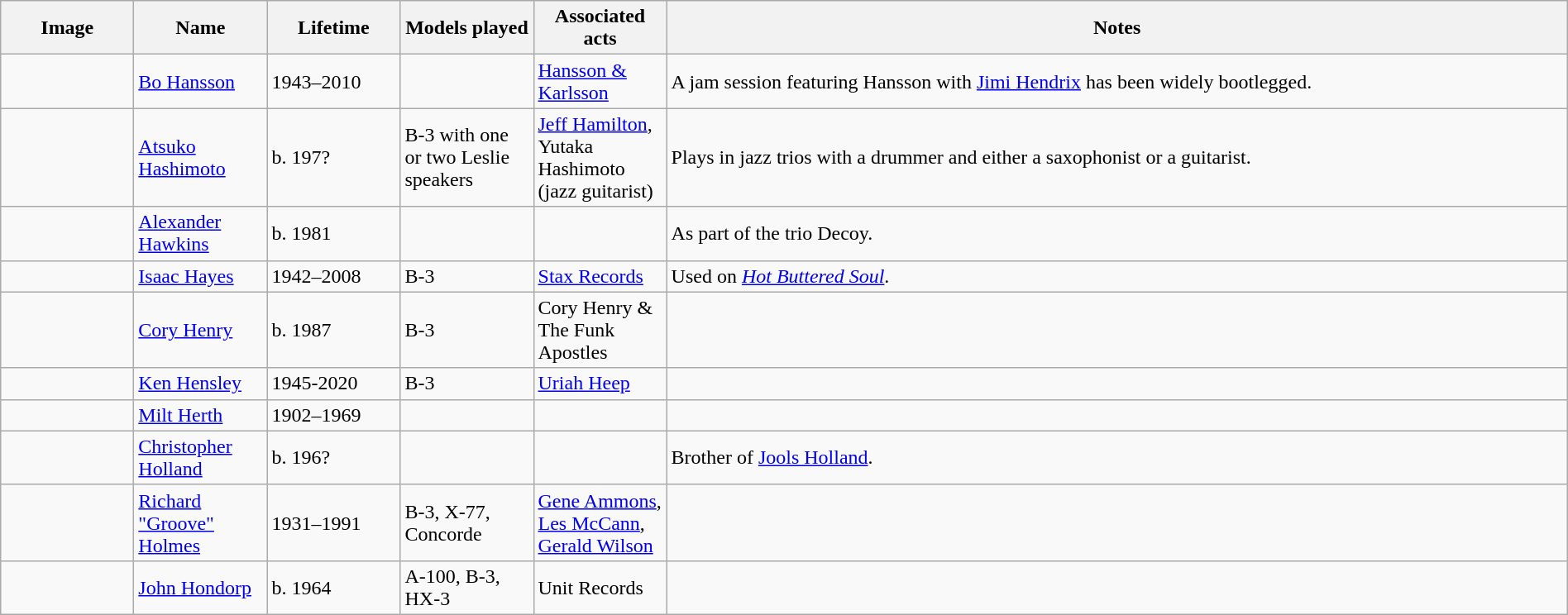<table class="wikitable" style="width:100%">
<tr>
<th style="width:100px;">Image</th>
<th style="width:100px;">Name</th>
<th style="width:100px;">Lifetime</th>
<th style="width:100px;">Models played</th>
<th style="width:100px;">Associated acts</th>
<th style="width:*;">Notes</th>
</tr>
<tr>
<td></td>
<td><a href='#'>Bo Hansson</a></td>
<td>1943–2010</td>
<td></td>
<td><a href='#'>Hansson & Karlsson</a></td>
<td>A jam session featuring Hansson with <a href='#'>Jimi Hendrix</a> has been widely bootlegged.</td>
</tr>
<tr>
<td></td>
<td><a href='#'>Atsuko Hashimoto</a></td>
<td>b. 197?</td>
<td>B-3 with one or two Leslie speakers</td>
<td><a href='#'>Jeff Hamilton</a>, Yutaka Hashimoto (jazz guitarist)</td>
<td>Plays in jazz trios with a drummer and either a saxophonist or a guitarist.</td>
</tr>
<tr>
<td></td>
<td><a href='#'>Alexander Hawkins</a></td>
<td>b. 1981</td>
<td></td>
<td></td>
<td>As part of the trio Decoy.</td>
</tr>
<tr>
<td></td>
<td><a href='#'>Isaac Hayes</a></td>
<td>1942–2008</td>
<td>B-3</td>
<td><a href='#'>Stax Records</a></td>
<td>Used on <em><a href='#'>Hot Buttered Soul</a></em>.</td>
</tr>
<tr>
<td></td>
<td><a href='#'>Cory Henry</a></td>
<td>b. 1987</td>
<td>B-3</td>
<td>Cory Henry & The Funk Apostles</td>
<td></td>
</tr>
<tr>
<td></td>
<td><a href='#'>Ken Hensley</a></td>
<td>1945-2020</td>
<td>B-3</td>
<td><a href='#'>Uriah Heep</a></td>
<td></td>
</tr>
<tr>
<td></td>
<td><a href='#'>Milt Herth</a></td>
<td>1902–1969</td>
<td></td>
<td></td>
<td></td>
</tr>
<tr>
<td></td>
<td><a href='#'>Christopher Holland</a></td>
<td>b. 196?</td>
<td></td>
<td></td>
<td>Brother of <a href='#'>Jools Holland</a>.</td>
</tr>
<tr>
<td></td>
<td><a href='#'>Richard "Groove" Holmes</a></td>
<td>1931–1991</td>
<td>B-3, X-77, Concorde</td>
<td><a href='#'>Gene Ammons</a>, <a href='#'>Les McCann</a>, <a href='#'>Gerald Wilson</a></td>
<td></td>
</tr>
<tr>
<td></td>
<td><a href='#'>John Hondorp</a></td>
<td>b. 1964</td>
<td>A-100, B-3,<br>HX-3</td>
<td>Unit Records</td>
</tr>
</table>
